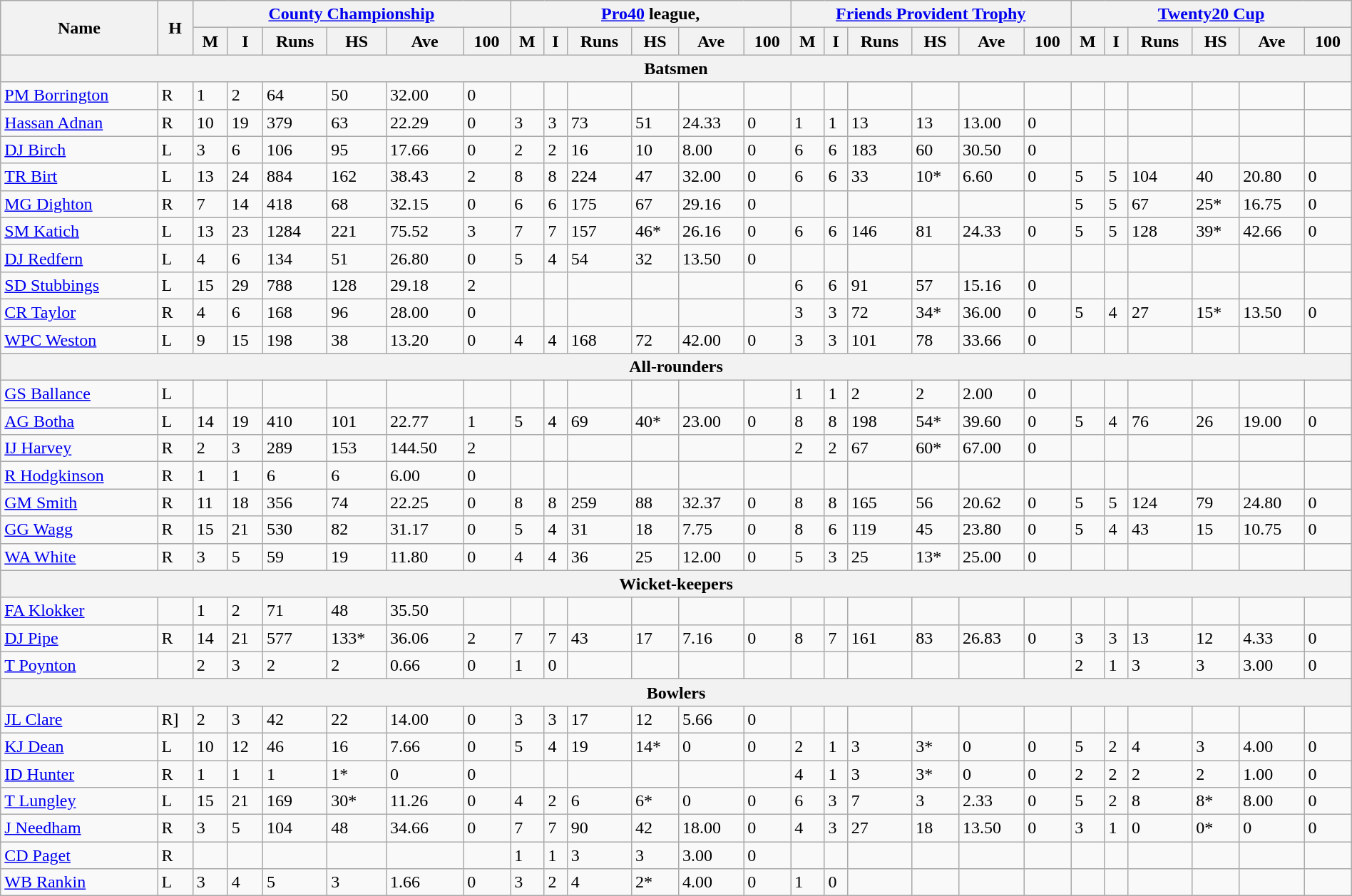<table class="wikitable" style="width:100%;">
<tr style="background:#efefef;">
<th rowspan=2>Name</th>
<th rowspan=2>H</th>
<th colspan=6><a href='#'>County Championship</a></th>
<th colspan=6><a href='#'>Pro40</a> league,</th>
<th colspan=6><a href='#'>Friends Provident Trophy</a></th>
<th colspan=6><a href='#'>Twenty20 Cup</a></th>
</tr>
<tr>
<th>M</th>
<th>I</th>
<th>Runs</th>
<th>HS</th>
<th>Ave</th>
<th>100</th>
<th>M</th>
<th>I</th>
<th>Runs</th>
<th>HS</th>
<th>Ave</th>
<th>100</th>
<th>M</th>
<th>I</th>
<th>Runs</th>
<th>HS</th>
<th>Ave</th>
<th>100</th>
<th>M</th>
<th>I</th>
<th>Runs</th>
<th>HS</th>
<th>Ave</th>
<th>100</th>
</tr>
<tr>
<th colspan=26>Batsmen</th>
</tr>
<tr>
<td><a href='#'>PM Borrington</a></td>
<td>R</td>
<td>1</td>
<td>2</td>
<td>64</td>
<td>50</td>
<td>32.00</td>
<td>0</td>
<td></td>
<td></td>
<td></td>
<td></td>
<td></td>
<td></td>
<td></td>
<td></td>
<td></td>
<td></td>
<td></td>
<td></td>
<td></td>
<td></td>
<td></td>
<td></td>
<td></td>
<td></td>
</tr>
<tr>
<td><a href='#'>Hassan Adnan</a></td>
<td>R</td>
<td>10</td>
<td>19</td>
<td>379</td>
<td>63</td>
<td>22.29</td>
<td>0</td>
<td>3</td>
<td>3</td>
<td>73</td>
<td>51</td>
<td>24.33</td>
<td>0</td>
<td>1</td>
<td>1</td>
<td>13</td>
<td>13</td>
<td>13.00</td>
<td>0</td>
<td></td>
<td></td>
<td></td>
<td></td>
<td></td>
<td></td>
</tr>
<tr>
<td><a href='#'>DJ Birch</a></td>
<td>L</td>
<td>3</td>
<td>6</td>
<td>106</td>
<td>95</td>
<td>17.66</td>
<td>0</td>
<td>2</td>
<td>2</td>
<td>16</td>
<td>10</td>
<td>8.00</td>
<td>0</td>
<td>6</td>
<td>6</td>
<td>183</td>
<td>60</td>
<td>30.50</td>
<td>0</td>
<td></td>
<td></td>
<td></td>
<td></td>
<td></td>
<td></td>
</tr>
<tr>
<td><a href='#'>TR Birt</a></td>
<td>L</td>
<td>13</td>
<td>24</td>
<td>884</td>
<td>162</td>
<td>38.43</td>
<td>2</td>
<td>8</td>
<td>8</td>
<td>224</td>
<td>47</td>
<td>32.00</td>
<td>0</td>
<td>6</td>
<td>6</td>
<td>33</td>
<td>10*</td>
<td>6.60</td>
<td>0</td>
<td>5</td>
<td>5</td>
<td>104</td>
<td>40</td>
<td>20.80</td>
<td>0</td>
</tr>
<tr>
<td><a href='#'>MG Dighton</a></td>
<td>R</td>
<td>7</td>
<td>14</td>
<td>418</td>
<td>68</td>
<td>32.15</td>
<td>0</td>
<td>6</td>
<td>6</td>
<td>175</td>
<td>67</td>
<td>29.16</td>
<td>0</td>
<td></td>
<td></td>
<td></td>
<td></td>
<td></td>
<td></td>
<td>5</td>
<td>5</td>
<td>67</td>
<td>25*</td>
<td>16.75</td>
<td>0</td>
</tr>
<tr>
<td><a href='#'>SM Katich</a></td>
<td>L</td>
<td>13</td>
<td>23</td>
<td>1284</td>
<td>221</td>
<td>75.52</td>
<td>3</td>
<td>7</td>
<td>7</td>
<td>157</td>
<td>46*</td>
<td>26.16</td>
<td>0</td>
<td>6</td>
<td>6</td>
<td>146</td>
<td>81</td>
<td>24.33</td>
<td>0</td>
<td>5</td>
<td>5</td>
<td>128</td>
<td>39*</td>
<td>42.66</td>
<td>0</td>
</tr>
<tr>
<td><a href='#'>DJ Redfern</a></td>
<td>L</td>
<td>4</td>
<td>6</td>
<td>134</td>
<td>51</td>
<td>26.80</td>
<td>0</td>
<td>5</td>
<td>4</td>
<td>54</td>
<td>32</td>
<td>13.50</td>
<td>0</td>
<td></td>
<td></td>
<td></td>
<td></td>
<td></td>
<td></td>
<td></td>
<td></td>
<td></td>
<td></td>
<td></td>
<td></td>
</tr>
<tr>
<td><a href='#'>SD Stubbings</a></td>
<td>L</td>
<td>15</td>
<td>29</td>
<td>788</td>
<td>128</td>
<td>29.18</td>
<td>2</td>
<td></td>
<td></td>
<td></td>
<td></td>
<td></td>
<td></td>
<td>6</td>
<td>6</td>
<td>91</td>
<td>57</td>
<td>15.16</td>
<td>0</td>
<td></td>
<td></td>
<td></td>
<td></td>
<td></td>
<td></td>
</tr>
<tr>
<td><a href='#'>CR Taylor</a></td>
<td>R</td>
<td>4</td>
<td>6</td>
<td>168</td>
<td>96</td>
<td>28.00</td>
<td>0</td>
<td></td>
<td></td>
<td></td>
<td></td>
<td></td>
<td></td>
<td>3</td>
<td>3</td>
<td>72</td>
<td>34*</td>
<td>36.00</td>
<td>0</td>
<td>5</td>
<td>4</td>
<td>27</td>
<td>15*</td>
<td>13.50</td>
<td>0</td>
</tr>
<tr>
<td><a href='#'>WPC Weston</a></td>
<td>L</td>
<td>9</td>
<td>15</td>
<td>198</td>
<td>38</td>
<td>13.20</td>
<td>0</td>
<td>4</td>
<td>4</td>
<td>168</td>
<td>72</td>
<td>42.00</td>
<td>0</td>
<td>3</td>
<td>3</td>
<td>101</td>
<td>78</td>
<td>33.66</td>
<td>0</td>
<td></td>
<td></td>
<td></td>
<td></td>
<td></td>
<td></td>
</tr>
<tr>
<th colspan=26>All-rounders</th>
</tr>
<tr>
<td><a href='#'>GS Ballance</a></td>
<td>L</td>
<td></td>
<td></td>
<td></td>
<td></td>
<td></td>
<td></td>
<td></td>
<td></td>
<td></td>
<td></td>
<td></td>
<td></td>
<td>1</td>
<td>1</td>
<td>2</td>
<td>2</td>
<td>2.00</td>
<td>0</td>
<td></td>
<td></td>
<td></td>
<td></td>
<td></td>
<td></td>
</tr>
<tr>
<td><a href='#'>AG Botha</a></td>
<td>L</td>
<td>14</td>
<td>19</td>
<td>410</td>
<td>101</td>
<td>22.77</td>
<td>1</td>
<td>5</td>
<td>4</td>
<td>69</td>
<td>40*</td>
<td>23.00</td>
<td>0</td>
<td>8</td>
<td>8</td>
<td>198</td>
<td>54*</td>
<td>39.60</td>
<td>0</td>
<td>5</td>
<td>4</td>
<td>76</td>
<td>26</td>
<td>19.00</td>
<td>0</td>
</tr>
<tr>
<td><a href='#'>IJ Harvey</a></td>
<td>R</td>
<td>2</td>
<td>3</td>
<td>289</td>
<td>153</td>
<td>144.50</td>
<td>2</td>
<td></td>
<td></td>
<td></td>
<td></td>
<td></td>
<td></td>
<td>2</td>
<td>2</td>
<td>67</td>
<td>60*</td>
<td>67.00</td>
<td>0</td>
<td></td>
<td></td>
<td></td>
<td></td>
<td></td>
<td></td>
</tr>
<tr>
<td><a href='#'>R Hodgkinson</a></td>
<td>R</td>
<td>1</td>
<td>1</td>
<td>6</td>
<td>6</td>
<td>6.00</td>
<td>0</td>
<td></td>
<td></td>
<td></td>
<td></td>
<td></td>
<td></td>
<td></td>
<td></td>
<td></td>
<td></td>
<td></td>
<td></td>
<td></td>
<td></td>
<td></td>
<td></td>
<td></td>
<td></td>
</tr>
<tr>
<td><a href='#'>GM Smith</a></td>
<td>R</td>
<td>11</td>
<td>18</td>
<td>356</td>
<td>74</td>
<td>22.25</td>
<td>0</td>
<td>8</td>
<td>8</td>
<td>259</td>
<td>88</td>
<td>32.37</td>
<td>0</td>
<td>8</td>
<td>8</td>
<td>165</td>
<td>56</td>
<td>20.62</td>
<td>0</td>
<td>5</td>
<td>5</td>
<td>124</td>
<td>79</td>
<td>24.80</td>
<td>0</td>
</tr>
<tr>
<td><a href='#'>GG Wagg</a></td>
<td>R</td>
<td>15</td>
<td>21</td>
<td>530</td>
<td>82</td>
<td>31.17</td>
<td>0</td>
<td>5</td>
<td>4</td>
<td>31</td>
<td>18</td>
<td>7.75</td>
<td>0</td>
<td>8</td>
<td>6</td>
<td>119</td>
<td>45</td>
<td>23.80</td>
<td>0</td>
<td>5</td>
<td>4</td>
<td>43</td>
<td>15</td>
<td>10.75</td>
<td>0</td>
</tr>
<tr>
<td><a href='#'>WA White</a></td>
<td>R</td>
<td>3</td>
<td>5</td>
<td>59</td>
<td>19</td>
<td>11.80</td>
<td>0</td>
<td>4</td>
<td>4</td>
<td>36</td>
<td>25</td>
<td>12.00</td>
<td>0</td>
<td>5</td>
<td>3</td>
<td>25</td>
<td>13*</td>
<td>25.00</td>
<td>0</td>
<td></td>
<td></td>
<td></td>
<td></td>
<td></td>
<td></td>
</tr>
<tr>
<th colspan=26>Wicket-keepers</th>
</tr>
<tr>
<td><a href='#'>FA Klokker</a></td>
<td></td>
<td>1</td>
<td>2</td>
<td>71</td>
<td>48</td>
<td>35.50</td>
<td></td>
<td></td>
<td></td>
<td></td>
<td></td>
<td></td>
<td></td>
<td></td>
<td></td>
<td></td>
<td></td>
<td></td>
<td></td>
<td></td>
<td></td>
<td></td>
<td></td>
<td></td>
<td></td>
</tr>
<tr>
<td><a href='#'>DJ Pipe</a></td>
<td>R</td>
<td>14</td>
<td>21</td>
<td>577</td>
<td>133*</td>
<td>36.06</td>
<td>2</td>
<td>7</td>
<td>7</td>
<td>43</td>
<td>17</td>
<td>7.16</td>
<td>0</td>
<td>8</td>
<td>7</td>
<td>161</td>
<td>83</td>
<td>26.83</td>
<td>0</td>
<td>3</td>
<td>3</td>
<td>13</td>
<td>12</td>
<td>4.33</td>
<td>0</td>
</tr>
<tr>
<td><a href='#'>T Poynton</a></td>
<td></td>
<td>2</td>
<td>3</td>
<td>2</td>
<td>2</td>
<td>0.66</td>
<td>0</td>
<td>1</td>
<td>0</td>
<td></td>
<td></td>
<td></td>
<td></td>
<td></td>
<td></td>
<td></td>
<td></td>
<td></td>
<td></td>
<td>2</td>
<td>1</td>
<td>3</td>
<td>3</td>
<td>3.00</td>
<td>0</td>
</tr>
<tr>
<th colspan=26>Bowlers</th>
</tr>
<tr>
<td><a href='#'>JL Clare</a></td>
<td>R]</td>
<td>2</td>
<td>3</td>
<td>42</td>
<td>22</td>
<td>14.00</td>
<td>0</td>
<td>3</td>
<td>3</td>
<td>17</td>
<td>12</td>
<td>5.66</td>
<td>0</td>
<td></td>
<td></td>
<td></td>
<td></td>
<td></td>
<td></td>
<td></td>
<td></td>
<td></td>
<td></td>
<td></td>
<td></td>
</tr>
<tr>
<td><a href='#'>KJ Dean</a></td>
<td>L</td>
<td>10</td>
<td>12</td>
<td>46</td>
<td>16</td>
<td>7.66</td>
<td>0</td>
<td>5</td>
<td>4</td>
<td>19</td>
<td>14*</td>
<td>0</td>
<td>0</td>
<td>2</td>
<td>1</td>
<td>3</td>
<td>3*</td>
<td>0</td>
<td>0</td>
<td>5</td>
<td>2</td>
<td>4</td>
<td>3</td>
<td>4.00</td>
<td>0</td>
</tr>
<tr>
<td><a href='#'>ID Hunter</a></td>
<td>R</td>
<td>1</td>
<td>1</td>
<td>1</td>
<td>1*</td>
<td>0</td>
<td>0</td>
<td></td>
<td></td>
<td></td>
<td></td>
<td></td>
<td></td>
<td>4</td>
<td>1</td>
<td>3</td>
<td>3*</td>
<td>0</td>
<td>0</td>
<td>2</td>
<td>2</td>
<td>2</td>
<td>2</td>
<td>1.00</td>
<td>0</td>
</tr>
<tr>
<td><a href='#'>T Lungley</a></td>
<td>L</td>
<td>15</td>
<td>21</td>
<td>169</td>
<td>30*</td>
<td>11.26</td>
<td>0</td>
<td>4</td>
<td>2</td>
<td>6</td>
<td>6*</td>
<td>0</td>
<td>0</td>
<td>6</td>
<td>3</td>
<td>7</td>
<td>3</td>
<td>2.33</td>
<td>0</td>
<td>5</td>
<td>2</td>
<td>8</td>
<td>8*</td>
<td>8.00</td>
<td>0</td>
</tr>
<tr>
<td><a href='#'>J Needham</a></td>
<td>R</td>
<td>3</td>
<td>5</td>
<td>104</td>
<td>48</td>
<td>34.66</td>
<td>0</td>
<td>7</td>
<td>7</td>
<td>90</td>
<td>42</td>
<td>18.00</td>
<td>0</td>
<td>4</td>
<td>3</td>
<td>27</td>
<td>18</td>
<td>13.50</td>
<td>0</td>
<td>3</td>
<td>1</td>
<td>0</td>
<td>0*</td>
<td>0</td>
<td>0</td>
</tr>
<tr>
<td><a href='#'>CD Paget</a></td>
<td>R</td>
<td></td>
<td></td>
<td></td>
<td></td>
<td></td>
<td></td>
<td>1</td>
<td>1</td>
<td>3</td>
<td>3</td>
<td>3.00</td>
<td>0</td>
<td></td>
<td></td>
<td></td>
<td></td>
<td></td>
<td></td>
<td></td>
<td></td>
<td></td>
<td></td>
<td></td>
<td></td>
</tr>
<tr>
<td><a href='#'>WB Rankin</a></td>
<td>L</td>
<td>3</td>
<td>4</td>
<td>5</td>
<td>3</td>
<td>1.66</td>
<td>0</td>
<td>3</td>
<td>2</td>
<td>4</td>
<td>2*</td>
<td>4.00</td>
<td>0</td>
<td>1</td>
<td>0</td>
<td></td>
<td></td>
<td></td>
<td></td>
<td></td>
<td></td>
<td></td>
<td></td>
<td></td>
<td></td>
</tr>
</table>
